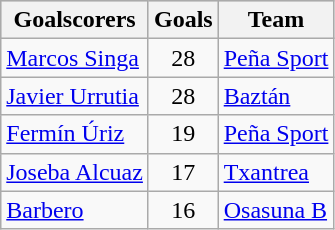<table class="wikitable sortable" class="wikitable">
<tr style="background:#ccc; text-align:center;">
<th>Goalscorers</th>
<th>Goals</th>
<th>Team</th>
</tr>
<tr>
<td> <a href='#'>Marcos Singa</a></td>
<td style="text-align:center;">28</td>
<td><a href='#'>Peña Sport</a></td>
</tr>
<tr>
<td> <a href='#'>Javier Urrutia</a></td>
<td style="text-align:center;">28</td>
<td><a href='#'>Baztán</a></td>
</tr>
<tr>
<td> <a href='#'>Fermín Úriz</a></td>
<td style="text-align:center;">19</td>
<td><a href='#'>Peña Sport</a></td>
</tr>
<tr>
<td> <a href='#'>Joseba Alcuaz</a></td>
<td style="text-align:center;">17</td>
<td><a href='#'>Txantrea</a></td>
</tr>
<tr>
<td> <a href='#'>Barbero</a></td>
<td style="text-align:center;">16</td>
<td><a href='#'>Osasuna B</a></td>
</tr>
</table>
